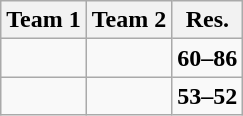<table class="wikitable">
<tr>
<th><strong>Team 1</strong></th>
<th><strong>Team 2</strong></th>
<th><strong>Res.</strong></th>
</tr>
<tr>
<td></td>
<td></td>
<td><strong>60–86</strong></td>
</tr>
<tr>
<td></td>
<td></td>
<td><strong>53–52</strong></td>
</tr>
</table>
